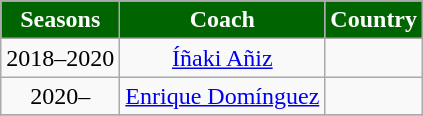<table class="wikitable" style="text-align: center;">
<tr>
<th style="color:#FFFFFF; background:#006400">Seasons</th>
<th style="color:#FFFFFF; background:#006400">Coach</th>
<th style="color:#FFFFFF; background:#006400">Country</th>
</tr>
<tr>
<td style="text-align: center">2018–2020</td>
<td style="text-align: center"><a href='#'>Íñaki Añiz</a></td>
<td style="text-align: center"></td>
</tr>
<tr>
<td style="text-align: center">2020–</td>
<td style="text-align: center"><a href='#'>Enrique Domínguez</a></td>
<td style="text-align: center"></td>
</tr>
<tr>
</tr>
</table>
